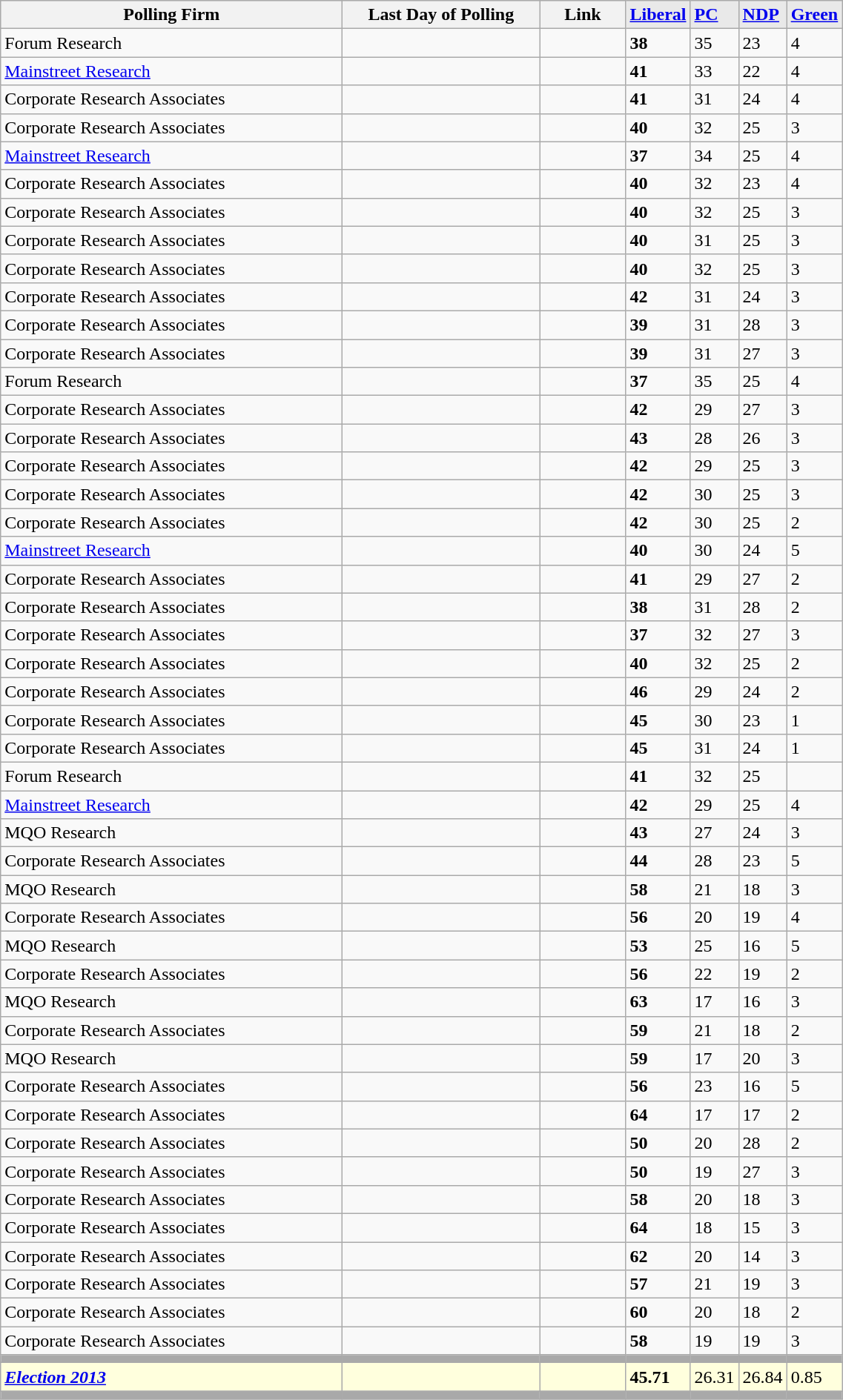<table class="wikitable sortable">
<tr style="background:#e9e9e9;">
<th style="width: 300px">Polling Firm</th>
<th style="width: 170px">Last Day of Polling</th>
<th style="width: 70px" class="unsortable">Link</th>
<td><strong><a href='#'>Liberal</a></strong></td>
<td><strong><a href='#'>PC</a></strong></td>
<td><strong><a href='#'>NDP</a></strong></td>
<td><strong><a href='#'>Green</a></strong></td>
</tr>
<tr>
<td>Forum Research</td>
<td></td>
<td></td>
<td><strong>38</strong></td>
<td>35</td>
<td>23</td>
<td>4</td>
</tr>
<tr>
<td><a href='#'>Mainstreet Research</a></td>
<td></td>
<td></td>
<td><strong>41</strong></td>
<td>33</td>
<td>22</td>
<td>4</td>
</tr>
<tr>
<td>Corporate Research Associates</td>
<td></td>
<td></td>
<td><strong>41</strong></td>
<td>31</td>
<td>24</td>
<td>4</td>
</tr>
<tr>
<td>Corporate Research Associates</td>
<td></td>
<td></td>
<td><strong>40</strong></td>
<td>32</td>
<td>25</td>
<td>3</td>
</tr>
<tr>
<td><a href='#'>Mainstreet Research</a></td>
<td></td>
<td></td>
<td><strong>37</strong></td>
<td>34</td>
<td>25</td>
<td>4</td>
</tr>
<tr>
<td>Corporate Research Associates</td>
<td></td>
<td></td>
<td><strong>40</strong></td>
<td>32</td>
<td>23</td>
<td>4</td>
</tr>
<tr>
<td>Corporate Research Associates</td>
<td></td>
<td></td>
<td><strong>40</strong></td>
<td>32</td>
<td>25</td>
<td>3</td>
</tr>
<tr>
<td>Corporate Research Associates</td>
<td></td>
<td></td>
<td><strong>40</strong></td>
<td>31</td>
<td>25</td>
<td>3</td>
</tr>
<tr>
<td>Corporate Research Associates</td>
<td></td>
<td></td>
<td><strong>40</strong></td>
<td>32</td>
<td>25</td>
<td>3</td>
</tr>
<tr>
<td>Corporate Research Associates</td>
<td></td>
<td></td>
<td><strong>42</strong></td>
<td>31</td>
<td>24</td>
<td>3</td>
</tr>
<tr>
<td>Corporate Research Associates</td>
<td></td>
<td></td>
<td><strong>39</strong></td>
<td>31</td>
<td>28</td>
<td>3</td>
</tr>
<tr>
<td>Corporate Research Associates</td>
<td></td>
<td></td>
<td><strong>39</strong></td>
<td>31</td>
<td>27</td>
<td>3</td>
</tr>
<tr>
<td>Forum Research</td>
<td></td>
<td></td>
<td><strong>37</strong></td>
<td>35</td>
<td>25</td>
<td>4</td>
</tr>
<tr>
<td>Corporate Research Associates</td>
<td></td>
<td></td>
<td><strong>42</strong></td>
<td>29</td>
<td>27</td>
<td>3</td>
</tr>
<tr>
<td>Corporate Research Associates</td>
<td></td>
<td></td>
<td><strong>43</strong></td>
<td>28</td>
<td>26</td>
<td>3</td>
</tr>
<tr>
<td>Corporate Research Associates</td>
<td></td>
<td></td>
<td><strong>42</strong></td>
<td>29</td>
<td>25</td>
<td>3</td>
</tr>
<tr>
<td>Corporate Research Associates</td>
<td></td>
<td></td>
<td><strong>42</strong></td>
<td>30</td>
<td>25</td>
<td>3</td>
</tr>
<tr>
<td>Corporate Research Associates</td>
<td></td>
<td></td>
<td><strong>42</strong></td>
<td>30</td>
<td>25</td>
<td>2</td>
</tr>
<tr>
<td><a href='#'>Mainstreet Research</a></td>
<td></td>
<td></td>
<td><strong>40</strong></td>
<td>30</td>
<td>24</td>
<td>5</td>
</tr>
<tr>
<td>Corporate Research Associates</td>
<td></td>
<td></td>
<td><strong>41</strong></td>
<td>29</td>
<td>27</td>
<td>2</td>
</tr>
<tr>
<td>Corporate Research Associates</td>
<td></td>
<td></td>
<td><strong>38</strong></td>
<td>31</td>
<td>28</td>
<td>2</td>
</tr>
<tr>
<td>Corporate Research Associates</td>
<td></td>
<td></td>
<td><strong>37</strong></td>
<td>32</td>
<td>27</td>
<td>3</td>
</tr>
<tr>
<td>Corporate Research Associates</td>
<td></td>
<td></td>
<td><strong>40</strong></td>
<td>32</td>
<td>25</td>
<td>2</td>
</tr>
<tr>
<td>Corporate Research Associates</td>
<td></td>
<td></td>
<td><strong>46</strong></td>
<td>29</td>
<td>24</td>
<td>2</td>
</tr>
<tr>
<td>Corporate Research Associates</td>
<td></td>
<td></td>
<td><strong>45</strong></td>
<td>30</td>
<td>23</td>
<td>1</td>
</tr>
<tr>
<td>Corporate Research Associates</td>
<td></td>
<td></td>
<td><strong>45</strong></td>
<td>31</td>
<td>24</td>
<td>1</td>
</tr>
<tr>
<td>Forum Research</td>
<td></td>
<td></td>
<td><strong>41</strong></td>
<td>32</td>
<td>25</td>
<td></td>
</tr>
<tr>
<td><a href='#'>Mainstreet Research</a></td>
<td></td>
<td></td>
<td><strong>42</strong></td>
<td>29</td>
<td>25</td>
<td>4</td>
</tr>
<tr>
<td>MQO Research</td>
<td></td>
<td></td>
<td><strong>43</strong></td>
<td>27</td>
<td>24</td>
<td>3</td>
</tr>
<tr>
<td>Corporate Research Associates</td>
<td></td>
<td> </td>
<td><strong>44</strong></td>
<td>28</td>
<td>23</td>
<td>5</td>
</tr>
<tr>
<td>MQO Research</td>
<td></td>
<td></td>
<td><strong>58</strong></td>
<td>21</td>
<td>18</td>
<td>3</td>
</tr>
<tr>
<td>Corporate Research Associates</td>
<td></td>
<td> </td>
<td><strong>56</strong></td>
<td>20</td>
<td>19</td>
<td>4</td>
</tr>
<tr>
<td>MQO Research</td>
<td></td>
<td></td>
<td><strong>53</strong></td>
<td>25</td>
<td>16</td>
<td>5</td>
</tr>
<tr>
<td>Corporate Research Associates</td>
<td></td>
<td> </td>
<td><strong>56</strong></td>
<td>22</td>
<td>19</td>
<td>2</td>
</tr>
<tr>
<td>MQO Research</td>
<td></td>
<td></td>
<td><strong>63</strong></td>
<td>17</td>
<td>16</td>
<td>3</td>
</tr>
<tr>
<td>Corporate Research Associates</td>
<td></td>
<td> </td>
<td><strong>59</strong></td>
<td>21</td>
<td>18</td>
<td>2</td>
</tr>
<tr>
<td>MQO Research</td>
<td></td>
<td></td>
<td><strong>59</strong></td>
<td>17</td>
<td>20</td>
<td>3</td>
</tr>
<tr>
<td>Corporate Research Associates</td>
<td></td>
<td> </td>
<td><strong>56</strong></td>
<td>23</td>
<td>16</td>
<td>5</td>
</tr>
<tr>
<td>Corporate Research Associates</td>
<td></td>
<td> </td>
<td><strong>64</strong></td>
<td>17</td>
<td>17</td>
<td>2</td>
</tr>
<tr>
<td>Corporate Research Associates</td>
<td></td>
<td> </td>
<td><strong>50</strong></td>
<td>20</td>
<td>28</td>
<td>2</td>
</tr>
<tr>
<td>Corporate Research Associates</td>
<td></td>
<td> </td>
<td><strong>50</strong></td>
<td>19</td>
<td>27</td>
<td>3</td>
</tr>
<tr>
<td>Corporate Research Associates</td>
<td></td>
<td> </td>
<td><strong>58</strong></td>
<td>20</td>
<td>18</td>
<td>3</td>
</tr>
<tr>
<td>Corporate Research Associates</td>
<td></td>
<td> </td>
<td><strong>64</strong></td>
<td>18</td>
<td>15</td>
<td>3</td>
</tr>
<tr>
<td>Corporate Research Associates</td>
<td></td>
<td> </td>
<td><strong>62</strong></td>
<td>20</td>
<td>14</td>
<td>3</td>
</tr>
<tr>
<td>Corporate Research Associates</td>
<td></td>
<td> </td>
<td><strong>57</strong></td>
<td>21</td>
<td>19</td>
<td>3</td>
</tr>
<tr>
<td>Corporate Research Associates</td>
<td></td>
<td> </td>
<td><strong>60</strong></td>
<td>20</td>
<td>18</td>
<td>2</td>
</tr>
<tr>
<td>Corporate Research Associates</td>
<td></td>
<td> </td>
<td><strong>58</strong></td>
<td>19</td>
<td>19</td>
<td>3</td>
</tr>
<tr style="background:Darkgrey;">
<td></td>
<td></td>
<td></td>
<td></td>
<td></td>
<td></td>
<td></td>
</tr>
<tr>
<td bgcolor="#FFFFDD"><a href='#'><strong><em>Election 2013</em></strong></a></td>
<td bgcolor="#FFFFDD"></td>
<td bgcolor="#FFFFDD"></td>
<td bgcolor="#FFFFDD"><strong>45.71</strong></td>
<td bgcolor="#FFFFDD">26.31</td>
<td bgcolor="#FFFFDD">26.84</td>
<td bgcolor="#FFFFDD">0.85</td>
</tr>
<tr style="background:Darkgrey;">
<td></td>
<td></td>
<td></td>
<td></td>
<td></td>
<td></td>
<td></td>
</tr>
</table>
